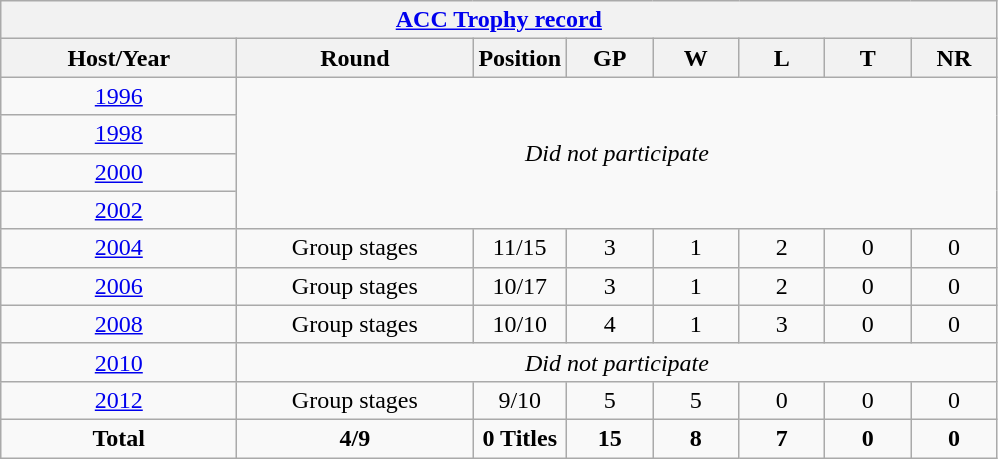<table class="wikitable" style="text-align: center;">
<tr>
<th colspan=8><a href='#'>ACC Trophy record</a></th>
</tr>
<tr>
<th width=150>Host/Year</th>
<th width=150>Round</th>
<th width=50>Position</th>
<th width=50>GP</th>
<th width=50>W</th>
<th width=50>L</th>
<th width=50>T</th>
<th width=50>NR</th>
</tr>
<tr>
<td> <a href='#'>1996</a></td>
<td colspan="7" rowspan="4"><em>Did not participate</em></td>
</tr>
<tr>
<td> <a href='#'>1998</a></td>
</tr>
<tr>
<td> <a href='#'>2000</a></td>
</tr>
<tr>
<td> <a href='#'>2002</a></td>
</tr>
<tr>
<td> <a href='#'>2004</a></td>
<td>Group stages</td>
<td>11/15</td>
<td>3</td>
<td>1</td>
<td>2</td>
<td>0</td>
<td>0</td>
</tr>
<tr>
<td> <a href='#'>2006</a></td>
<td>Group stages</td>
<td>10/17</td>
<td>3</td>
<td>1</td>
<td>2</td>
<td>0</td>
<td>0</td>
</tr>
<tr>
<td> <a href='#'>2008</a></td>
<td>Group stages</td>
<td>10/10</td>
<td>4</td>
<td>1</td>
<td>3</td>
<td>0</td>
<td>0</td>
</tr>
<tr>
<td> <a href='#'>2010</a></td>
<td colspan="7" rowspan="1"><em>Did not participate</em></td>
</tr>
<tr>
<td> <a href='#'>2012</a></td>
<td>Group stages</td>
<td>9/10</td>
<td>5</td>
<td>5</td>
<td>0</td>
<td>0</td>
<td>0</td>
</tr>
<tr>
<td><strong>Total</strong></td>
<td><strong>4/9</strong></td>
<td><strong>0 Titles</strong></td>
<td><strong>15</strong></td>
<td><strong>8</strong></td>
<td><strong>7</strong></td>
<td><strong>0</strong></td>
<td><strong>0</strong></td>
</tr>
</table>
